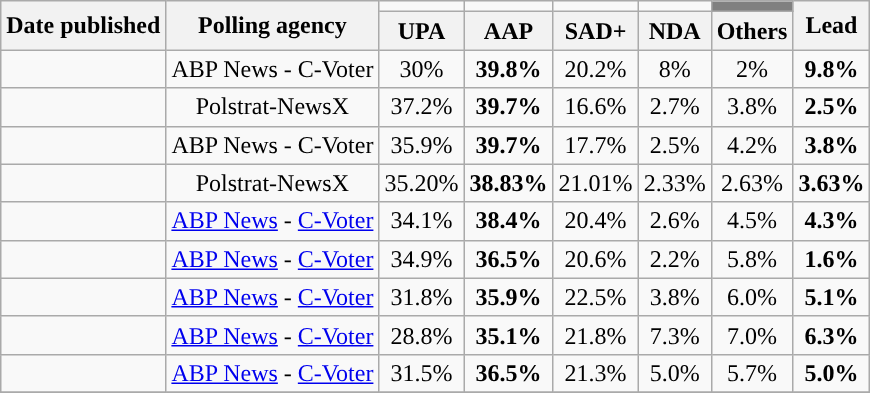<table class="wikitable sortable" style="text-align:center;">
<tr>
<th rowspan="2">Date published</th>
<th rowspan="2">Polling agency</th>
<td></td>
<td></td>
<td></td>
<td></td>
<td bgcolor="gray"></td>
<th rowspan="2">Lead</th>
</tr>
<tr>
<th>UPA</th>
<th>AAP</th>
<th>SAD+</th>
<th>NDA</th>
<th>Others</th>
</tr>
<tr>
<td></td>
<td>ABP News - C-Voter</td>
<td>30%</td>
<td><strong>39.8%</strong></td>
<td>20.2%</td>
<td>8%</td>
<td>2%</td>
<td><strong>9.8%</strong></td>
</tr>
<tr>
<td></td>
<td>Polstrat-NewsX</td>
<td>37.2%</td>
<td><strong>39.7%</strong></td>
<td>16.6%</td>
<td>2.7%</td>
<td>3.8%</td>
<td><strong>2.5%</strong></td>
</tr>
<tr>
<td></td>
<td>ABP News - C-Voter</td>
<td>35.9%</td>
<td><strong>39.7%</strong></td>
<td>17.7%</td>
<td>2.5%</td>
<td>4.2%</td>
<td><strong>3.8%</strong></td>
</tr>
<tr>
<td></td>
<td>Polstrat-NewsX</td>
<td>35.20%</td>
<td><strong>38.83%</strong></td>
<td>21.01%</td>
<td>2.33%</td>
<td>2.63%</td>
<td><strong>3.63%</strong></td>
</tr>
<tr>
<td></td>
<td><a href='#'>ABP News</a> - <a href='#'>C-Voter</a></td>
<td>34.1%</td>
<td><strong>38.4%</strong></td>
<td>20.4%</td>
<td>2.6%</td>
<td>4.5%</td>
<td><strong>4.3%</strong></td>
</tr>
<tr>
<td></td>
<td><a href='#'>ABP News</a> - <a href='#'>C-Voter</a></td>
<td>34.9%</td>
<td><strong>36.5%</strong></td>
<td>20.6%</td>
<td>2.2%</td>
<td>5.8%</td>
<td><strong>1.6%</strong></td>
</tr>
<tr>
<td></td>
<td><a href='#'>ABP News</a> - <a href='#'>C-Voter</a></td>
<td>31.8%</td>
<td><strong>35.9%</strong></td>
<td>22.5%</td>
<td>3.8%</td>
<td>6.0%</td>
<td><strong>5.1%</strong></td>
</tr>
<tr>
<td></td>
<td><a href='#'>ABP News</a> - <a href='#'>C-Voter</a></td>
<td>28.8%</td>
<td><strong>35.1%</strong></td>
<td>21.8%</td>
<td>7.3%</td>
<td>7.0%</td>
<td><strong>6.3%</strong></td>
</tr>
<tr>
<td></td>
<td><a href='#'>ABP News</a> - <a href='#'>C-Voter</a></td>
<td>31.5%</td>
<td><strong>36.5%</strong></td>
<td>21.3%</td>
<td>5.0%</td>
<td>5.7%</td>
<td><strong>5.0%</strong></td>
</tr>
<tr>
</tr>
</table>
